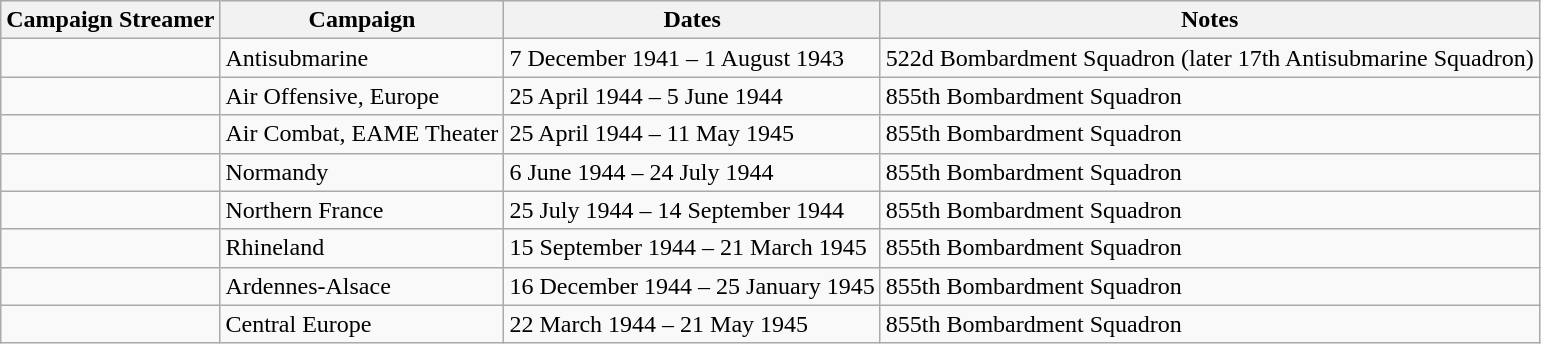<table class="wikitable">
<tr style="background:#efefef;">
<th>Campaign Streamer</th>
<th>Campaign</th>
<th>Dates</th>
<th>Notes</th>
</tr>
<tr>
<td></td>
<td>Antisubmarine</td>
<td>7 December 1941 – 1 August 1943</td>
<td>522d Bombardment Squadron (later 17th Antisubmarine Squadron)</td>
</tr>
<tr>
<td></td>
<td>Air Offensive, Europe</td>
<td>25 April 1944 – 5 June 1944</td>
<td>855th Bombardment Squadron</td>
</tr>
<tr>
<td></td>
<td>Air Combat, EAME Theater</td>
<td>25 April 1944 – 11 May 1945</td>
<td>855th Bombardment Squadron</td>
</tr>
<tr>
<td></td>
<td>Normandy</td>
<td>6 June 1944 – 24 July 1944</td>
<td>855th Bombardment Squadron</td>
</tr>
<tr>
<td></td>
<td>Northern France</td>
<td>25 July 1944 – 14 September 1944</td>
<td>855th Bombardment Squadron</td>
</tr>
<tr>
<td></td>
<td>Rhineland</td>
<td>15 September 1944 – 21 March 1945</td>
<td>855th Bombardment Squadron</td>
</tr>
<tr>
<td></td>
<td>Ardennes-Alsace</td>
<td>16 December 1944 – 25 January 1945</td>
<td>855th Bombardment Squadron</td>
</tr>
<tr>
<td></td>
<td>Central Europe</td>
<td>22 March 1944 – 21 May 1945</td>
<td>855th Bombardment Squadron</td>
</tr>
</table>
